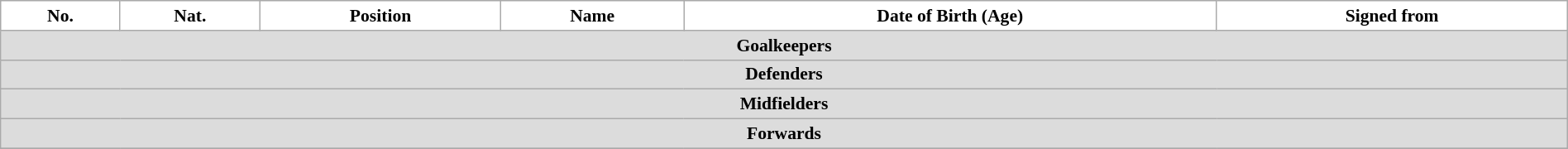<table class="wikitable" style="text-align:center; font-size:90%; width:100%">
<tr>
<th style="background:white; color:black; text-align:center;">No.</th>
<th style="background:white; color:black; text-align:center;">Nat.</th>
<th style="background:white; color:black; text-align:center;">Position</th>
<th style="background:white; color:black; text-align:center;">Name</th>
<th style="background:white; color:black; text-align:center;">Date of Birth (Age)</th>
<th style="background:white; color:black; text-align:center;">Signed from</th>
</tr>
<tr>
<th colspan=10 style="background:#DCDCDC; text-align:center;">Goalkeepers</th>
</tr>
<tr>
<th colspan=10 style="background:#DCDCDC; text-align:center;">Defenders</th>
</tr>
<tr>
<th colspan=10 style="background:#DCDCDC; text-align:center;">Midfielders</th>
</tr>
<tr>
<th colspan=10 style="background:#DCDCDC; text-align:center;">Forwards</th>
</tr>
<tr>
</tr>
</table>
